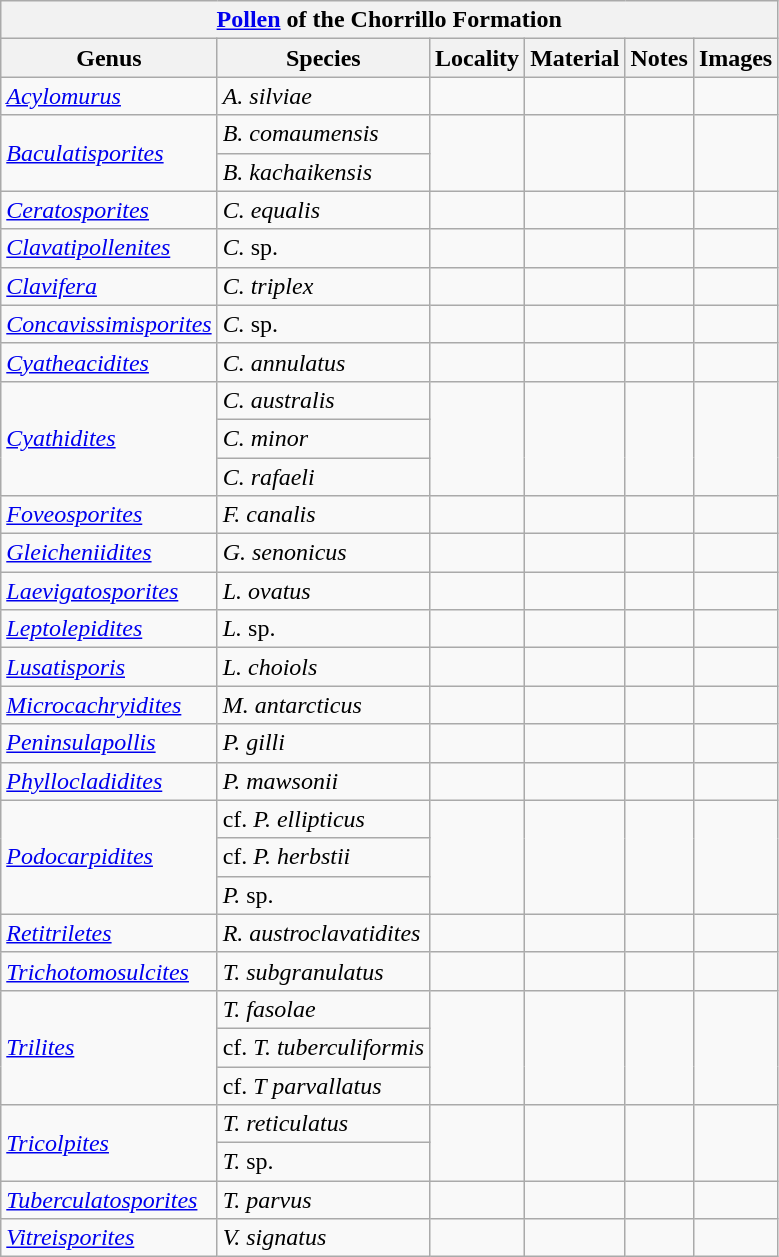<table class="wikitable" align="center">
<tr>
<th colspan="7" align="center"><a href='#'>Pollen</a> of the Chorrillo Formation</th>
</tr>
<tr>
<th>Genus</th>
<th>Species</th>
<th>Locality</th>
<th>Material</th>
<th>Notes</th>
<th>Images</th>
</tr>
<tr>
<td><em><a href='#'>Acylomurus</a></em></td>
<td><em>A. silviae</em></td>
<td></td>
<td></td>
<td></td>
<td></td>
</tr>
<tr>
<td rowspan = "2"><em><a href='#'>Baculatisporites</a></em></td>
<td><em>B. comaumensis</em></td>
<td rowspan = "2"></td>
<td rowspan = "2"></td>
<td rowspan = "2"></td>
<td rowspan = "2"></td>
</tr>
<tr>
<td><em>B. kachaikensis</em></td>
</tr>
<tr>
<td><em><a href='#'>Ceratosporites</a></em></td>
<td><em>C. equalis</em></td>
<td></td>
<td></td>
<td></td>
<td></td>
</tr>
<tr>
<td><em><a href='#'>Clavatipollenites</a></em></td>
<td><em>C.</em> sp.</td>
<td></td>
<td></td>
<td></td>
<td></td>
</tr>
<tr>
<td><em><a href='#'>Clavifera</a></em></td>
<td><em>C. triplex</em></td>
<td></td>
<td></td>
<td></td>
<td></td>
</tr>
<tr>
<td><em><a href='#'>Concavissimisporites</a></em></td>
<td><em>C.</em> sp.</td>
<td></td>
<td></td>
<td></td>
<td></td>
</tr>
<tr>
<td><em><a href='#'>Cyatheacidites</a></em></td>
<td><em>C. annulatus</em></td>
<td></td>
<td></td>
<td></td>
<td></td>
</tr>
<tr>
<td rowspan = "3"><em><a href='#'>Cyathidites</a></em></td>
<td><em>C. australis</em></td>
<td rowspan = "3"></td>
<td rowspan = "3"></td>
<td rowspan = "3"></td>
<td rowspan = "3"></td>
</tr>
<tr>
<td><em>C. minor</em></td>
</tr>
<tr>
<td><em>C. rafaeli</em></td>
</tr>
<tr>
<td><em><a href='#'>Foveosporites</a></em></td>
<td><em>F. canalis</em></td>
<td></td>
<td></td>
<td></td>
<td></td>
</tr>
<tr>
<td><em><a href='#'>Gleicheniidites</a></em></td>
<td><em>G. senonicus</em></td>
<td></td>
<td></td>
<td></td>
<td></td>
</tr>
<tr>
<td><em><a href='#'>Laevigatosporites</a></em></td>
<td><em>L. ovatus</em></td>
<td></td>
<td></td>
<td></td>
<td></td>
</tr>
<tr>
<td><em><a href='#'>Leptolepidites</a></em></td>
<td><em>L.</em> sp.</td>
<td></td>
<td></td>
<td></td>
<td></td>
</tr>
<tr>
<td><em><a href='#'>Lusatisporis</a></em></td>
<td><em>L. choiols</em></td>
<td></td>
<td></td>
<td></td>
<td></td>
</tr>
<tr>
<td><em><a href='#'>Microcachryidites</a></em></td>
<td><em>M. antarcticus</em></td>
<td></td>
<td></td>
<td></td>
<td></td>
</tr>
<tr>
<td><em><a href='#'>Peninsulapollis</a></em></td>
<td><em>P. gilli</em></td>
<td></td>
<td></td>
<td></td>
<td></td>
</tr>
<tr>
<td><em><a href='#'>Phyllocladidites</a></em></td>
<td><em>P. mawsonii</em></td>
<td></td>
<td></td>
<td></td>
<td></td>
</tr>
<tr>
<td rowspan = "3"><em><a href='#'>Podocarpidites</a></em></td>
<td>cf. <em>P. ellipticus</em></td>
<td rowspan = "3"></td>
<td rowspan = "3"></td>
<td rowspan = "3"></td>
<td rowspan = "3"></td>
</tr>
<tr>
<td>cf. <em>P. herbstii</em></td>
</tr>
<tr>
<td><em>P.</em> sp.</td>
</tr>
<tr>
<td><em><a href='#'>Retitriletes</a></em></td>
<td><em>R. austroclavatidites</em></td>
<td></td>
<td></td>
<td></td>
<td></td>
</tr>
<tr>
<td><em><a href='#'>Trichotomosulcites</a></em></td>
<td><em>T. subgranulatus</em></td>
<td></td>
<td></td>
<td></td>
<td></td>
</tr>
<tr>
<td rowspan = "3"><em><a href='#'>Trilites</a></em></td>
<td><em>T. fasolae</em></td>
<td rowspan = "3"></td>
<td rowspan = "3"></td>
<td rowspan = "3"></td>
<td rowspan = "3"></td>
</tr>
<tr>
<td>cf. <em>T. tuberculiformis</em></td>
</tr>
<tr>
<td>cf. <em>T parvallatus</em></td>
</tr>
<tr>
<td rowspan = "2"><em><a href='#'>Tricolpites</a></em></td>
<td><em>T. reticulatus</em></td>
<td rowspan = "2"></td>
<td rowspan = "2"></td>
<td rowspan = "2"></td>
<td rowspan = "2"></td>
</tr>
<tr>
<td><em>T.</em> sp.</td>
</tr>
<tr>
<td><em><a href='#'>Tuberculatosporites</a></em></td>
<td><em>T. parvus</em></td>
<td></td>
<td></td>
<td></td>
<td></td>
</tr>
<tr>
<td><em><a href='#'>Vitreisporites</a></em></td>
<td><em>V. signatus</em></td>
<td></td>
<td></td>
<td></td>
<td></td>
</tr>
</table>
